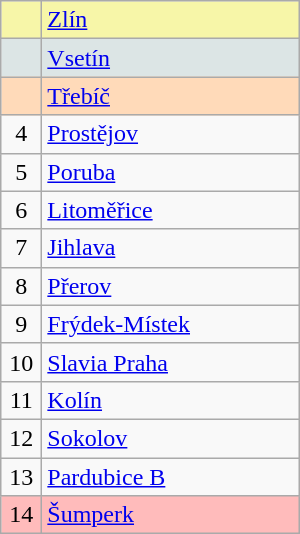<table class="wikitable" style="width:200px;">
<tr style="background:#F7F6A8;">
<td align=center style="width:20px;"></td>
<td><a href='#'>Zlín</a></td>
</tr>
<tr style="background:#DCE5E5;">
<td align=center></td>
<td><a href='#'>Vsetín</a></td>
</tr>
<tr style="background:#FFDAB9;">
<td align=center></td>
<td><a href='#'>Třebíč</a></td>
</tr>
<tr>
<td align=center>4</td>
<td><a href='#'>Prostějov</a></td>
</tr>
<tr>
<td align=center>5</td>
<td><a href='#'>Poruba</a></td>
</tr>
<tr>
<td align=center>6</td>
<td><a href='#'>Litoměřice</a></td>
</tr>
<tr>
<td align=center>7</td>
<td><a href='#'>Jihlava</a></td>
</tr>
<tr>
<td align=center>8</td>
<td><a href='#'>Přerov</a></td>
</tr>
<tr>
<td align=center>9</td>
<td><a href='#'>Frýdek-Místek</a></td>
</tr>
<tr>
<td align=center>10</td>
<td><a href='#'>Slavia Praha</a></td>
</tr>
<tr>
<td align=center>11</td>
<td><a href='#'>Kolín</a></td>
</tr>
<tr>
<td align=center>12</td>
<td><a href='#'>Sokolov</a></td>
</tr>
<tr>
<td align=center>13</td>
<td><a href='#'>Pardubice B</a></td>
</tr>
<tr style="background:#ffbbbb;">
<td align=center>14</td>
<td><a href='#'>Šumperk</a></td>
</tr>
</table>
